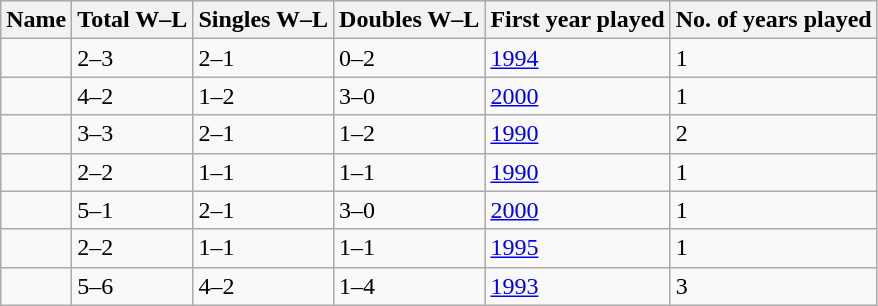<table class="sortable wikitable">
<tr>
<th>Name</th>
<th>Total W–L</th>
<th>Singles W–L</th>
<th>Doubles W–L</th>
<th>First year played</th>
<th>No. of years played</th>
</tr>
<tr>
<td></td>
<td>2–3</td>
<td>2–1</td>
<td>0–2</td>
<td><a href='#'>1994</a></td>
<td>1</td>
</tr>
<tr>
<td></td>
<td>4–2</td>
<td>1–2</td>
<td>3–0</td>
<td><a href='#'>2000</a></td>
<td>1</td>
</tr>
<tr>
<td></td>
<td>3–3</td>
<td>2–1</td>
<td>1–2</td>
<td><a href='#'>1990</a></td>
<td>2</td>
</tr>
<tr>
<td></td>
<td>2–2</td>
<td>1–1</td>
<td>1–1</td>
<td><a href='#'>1990</a></td>
<td>1</td>
</tr>
<tr>
<td></td>
<td>5–1</td>
<td>2–1</td>
<td>3–0</td>
<td><a href='#'>2000</a></td>
<td>1</td>
</tr>
<tr>
<td></td>
<td>2–2</td>
<td>1–1</td>
<td>1–1</td>
<td><a href='#'>1995</a></td>
<td>1</td>
</tr>
<tr>
<td></td>
<td>5–6</td>
<td>4–2</td>
<td>1–4</td>
<td><a href='#'>1993</a></td>
<td>3</td>
</tr>
</table>
